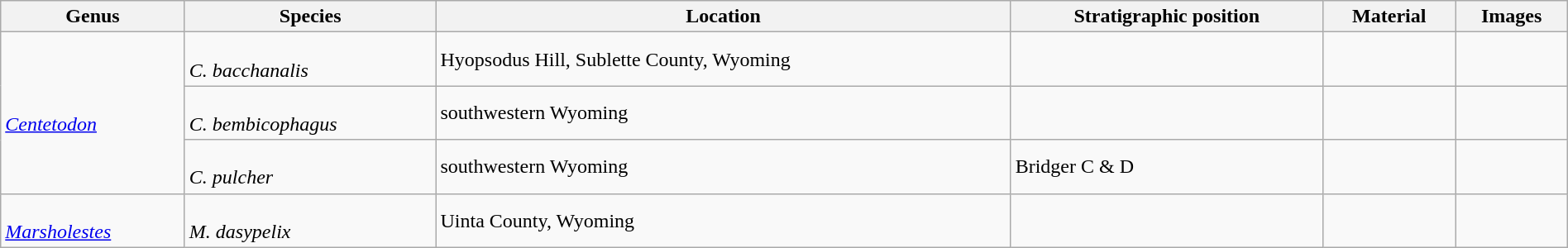<table class="wikitable sortable"  style="margin:auto; width:100%;">
<tr>
<th>Genus</th>
<th>Species</th>
<th>Location</th>
<th>Stratigraphic position</th>
<th>Material</th>
<th>Images</th>
</tr>
<tr>
<td rowspan=3><br><em><a href='#'>Centetodon</a></em></td>
<td><br><em>C. bacchanalis</em></td>
<td>Hyopsodus Hill, Sublette County, Wyoming</td>
<td></td>
<td></td>
<td></td>
</tr>
<tr>
<td><br><em>C. bembicophagus</em></td>
<td>southwestern Wyoming</td>
<td></td>
<td></td>
<td></td>
</tr>
<tr>
<td><br><em>C. pulcher</em></td>
<td>southwestern Wyoming</td>
<td>Bridger C & D</td>
<td></td>
<td></td>
</tr>
<tr>
<td rowspan=1><br><em><a href='#'>Marsholestes</a></em></td>
<td><br><em>M. dasypelix</em></td>
<td>Uinta County, Wyoming</td>
<td></td>
<td></td>
<td></td>
</tr>
</table>
